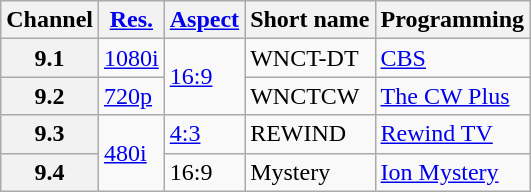<table class="wikitable">
<tr>
<th>Channel</th>
<th><a href='#'>Res.</a></th>
<th><a href='#'>Aspect</a></th>
<th>Short name</th>
<th>Programming</th>
</tr>
<tr>
<th scope = "row">9.1</th>
<td><a href='#'>1080i</a></td>
<td rowspan="2"><a href='#'>16:9</a></td>
<td>WNCT-DT</td>
<td><a href='#'>CBS</a></td>
</tr>
<tr>
<th scope = "row">9.2</th>
<td><a href='#'>720p</a></td>
<td>WNCTCW</td>
<td><a href='#'>The CW Plus</a></td>
</tr>
<tr>
<th scope = "row">9.3</th>
<td rowspan=2><a href='#'>480i</a></td>
<td><a href='#'>4:3</a></td>
<td>REWIND</td>
<td><a href='#'>Rewind TV</a></td>
</tr>
<tr>
<th scope = "row">9.4</th>
<td>16:9</td>
<td>Mystery</td>
<td><a href='#'>Ion Mystery</a></td>
</tr>
</table>
